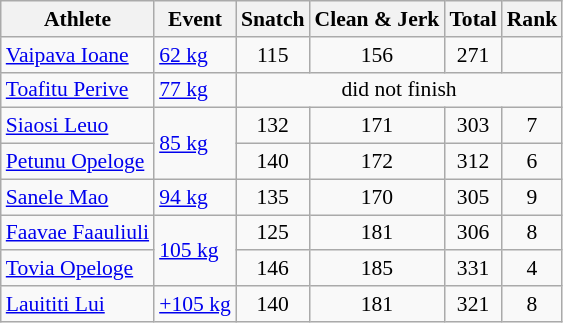<table class="wikitable" style="font-size:90%;text-align:center">
<tr>
<th>Athlete</th>
<th>Event</th>
<th>Snatch</th>
<th>Clean & Jerk</th>
<th>Total</th>
<th>Rank</th>
</tr>
<tr align=center>
<td align=left><a href='#'>Vaipava Ioane</a></td>
<td align=left><a href='#'>62 kg</a></td>
<td>115</td>
<td>156</td>
<td>271</td>
<td></td>
</tr>
<tr align=center>
<td align=left><a href='#'>Toafitu Perive</a></td>
<td align=left><a href='#'>77 kg</a></td>
<td colspan=4>did not finish</td>
</tr>
<tr align=center>
<td align=left><a href='#'>Siaosi Leuo</a></td>
<td align=left rowspan=2><a href='#'>85 kg</a></td>
<td>132</td>
<td>171</td>
<td>303</td>
<td>7</td>
</tr>
<tr align=center>
<td align=left><a href='#'>Petunu Opeloge</a></td>
<td>140</td>
<td>172</td>
<td>312</td>
<td>6</td>
</tr>
<tr align=center>
<td align=left><a href='#'>Sanele Mao</a></td>
<td align=left><a href='#'>94 kg</a></td>
<td>135</td>
<td>170</td>
<td>305</td>
<td>9</td>
</tr>
<tr align=center>
<td align=left><a href='#'>Faavae Faauliuli</a></td>
<td align=left rowspan=2><a href='#'>105 kg</a></td>
<td>125</td>
<td>181</td>
<td>306</td>
<td>8</td>
</tr>
<tr align=center>
<td align=left><a href='#'>Tovia Opeloge</a></td>
<td>146</td>
<td>185</td>
<td>331</td>
<td>4</td>
</tr>
<tr align=center>
<td align=left><a href='#'>Lauititi Lui</a></td>
<td align=left><a href='#'>+105 kg</a></td>
<td>140</td>
<td>181</td>
<td>321</td>
<td>8</td>
</tr>
</table>
